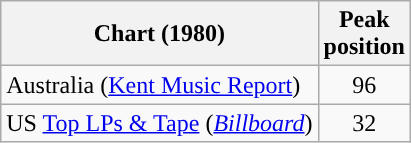<table class="wikitable">
<tr>
<th>Chart (1980)</th>
<th>Peak<br>position</th>
</tr>
<tr>
<td>Australia (<a href='#'>Kent Music Report</a>)</td>
<td style="text-align:center;">96</td>
</tr>
<tr>
<td>US <a href='#'>Top LPs & Tape</a> (<em><a href='#'>Billboard</a></em>)</td>
<td style="text-align:center;">32</td>
</tr>
</table>
